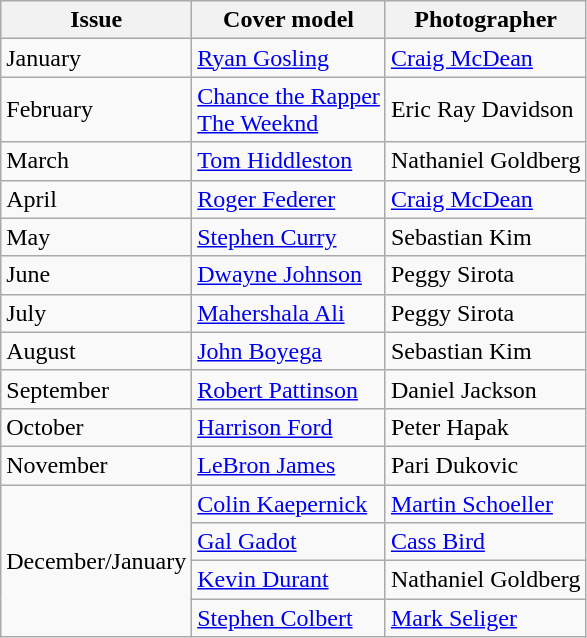<table class="sortable wikitable">
<tr>
<th>Issue</th>
<th>Cover model</th>
<th>Photographer</th>
</tr>
<tr>
<td>January</td>
<td><a href='#'>Ryan Gosling</a></td>
<td><a href='#'>Craig McDean</a></td>
</tr>
<tr>
<td>February</td>
<td><a href='#'>Chance the Rapper</a><br><a href='#'>The Weeknd</a></td>
<td>Eric Ray Davidson</td>
</tr>
<tr>
<td>March</td>
<td><a href='#'>Tom Hiddleston</a></td>
<td>Nathaniel Goldberg</td>
</tr>
<tr>
<td>April</td>
<td><a href='#'>Roger Federer</a></td>
<td><a href='#'>Craig McDean</a></td>
</tr>
<tr>
<td>May</td>
<td><a href='#'>Stephen Curry</a></td>
<td>Sebastian Kim</td>
</tr>
<tr>
<td>June</td>
<td><a href='#'>Dwayne Johnson</a></td>
<td>Peggy Sirota</td>
</tr>
<tr>
<td>July</td>
<td><a href='#'>Mahershala Ali</a></td>
<td>Peggy Sirota</td>
</tr>
<tr>
<td>August</td>
<td><a href='#'>John Boyega</a></td>
<td>Sebastian Kim</td>
</tr>
<tr>
<td>September</td>
<td><a href='#'>Robert Pattinson</a></td>
<td>Daniel Jackson</td>
</tr>
<tr>
<td>October</td>
<td><a href='#'>Harrison Ford</a></td>
<td>Peter Hapak</td>
</tr>
<tr>
<td>November</td>
<td><a href='#'>LeBron James</a></td>
<td>Pari Dukovic</td>
</tr>
<tr>
<td rowspan=4>December/January</td>
<td><a href='#'>Colin Kaepernick</a></td>
<td><a href='#'>Martin Schoeller</a></td>
</tr>
<tr>
<td><a href='#'>Gal Gadot</a></td>
<td><a href='#'>Cass Bird</a></td>
</tr>
<tr>
<td><a href='#'>Kevin Durant</a></td>
<td>Nathaniel Goldberg</td>
</tr>
<tr>
<td><a href='#'>Stephen Colbert</a></td>
<td><a href='#'>Mark Seliger</a></td>
</tr>
</table>
